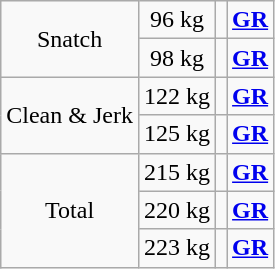<table class = "wikitable" style="text-align:center;">
<tr>
<td rowspan=2>Snatch</td>
<td>96 kg</td>
<td align=left></td>
<td><strong><a href='#'>GR</a></strong></td>
</tr>
<tr>
<td>98 kg</td>
<td align=left></td>
<td><strong><a href='#'>GR</a></strong></td>
</tr>
<tr>
<td rowspan=2>Clean & Jerk</td>
<td>122 kg</td>
<td align=left></td>
<td><strong><a href='#'>GR</a></strong></td>
</tr>
<tr>
<td>125 kg</td>
<td align=left></td>
<td><strong><a href='#'>GR</a></strong></td>
</tr>
<tr>
<td rowspan=3>Total</td>
<td>215 kg</td>
<td align=left></td>
<td><strong><a href='#'>GR</a></strong></td>
</tr>
<tr>
<td>220 kg</td>
<td align=left></td>
<td><strong><a href='#'>GR</a></strong></td>
</tr>
<tr>
<td>223 kg</td>
<td align=left></td>
<td><strong><a href='#'>GR</a></strong></td>
</tr>
</table>
